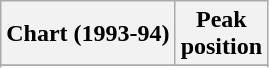<table class="wikitable sortable plainrowheaders">
<tr>
<th scope="col">Chart (1993-94)</th>
<th scope="col">Peak<br>position</th>
</tr>
<tr>
</tr>
<tr>
</tr>
<tr>
</tr>
<tr>
</tr>
<tr>
</tr>
</table>
